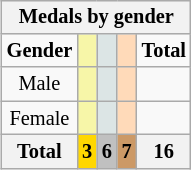<table class="wikitable" border="1" style="font-size:85%; float:right">
<tr style="background:#efefef;">
<th colspan=5><strong>Medals by gender</strong></th>
</tr>
<tr align=center>
<td><strong>Gender</strong></td>
<td bgcolor=#F7F6A8></td>
<td bgcolor=#DCE5E5></td>
<td bgcolor=#FFDAB9></td>
<td><strong>Total</strong></td>
</tr>
<tr align=center>
<td>Male</td>
<td style="background:#F7F6A8;"></td>
<td style="background:#DCE5E5;"></td>
<td style="background:#FFDAB9;"></td>
<td></td>
</tr>
<tr align=center>
<td>Female</td>
<td style="background:#F7F6A8;"></td>
<td style="background:#DCE5E5;"></td>
<td style="background:#FFDAB9;"></td>
<td></td>
</tr>
<tr align=center>
<th><strong>Total</strong></th>
<th style="background:gold;"><strong>3</strong></th>
<th style="background:silver;"><strong>6</strong></th>
<th style="background:#c96;"><strong>7</strong></th>
<th><strong>16</strong></th>
</tr>
</table>
